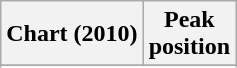<table class="wikitable sortable">
<tr>
<th>Chart (2010)</th>
<th>Peak<br>position</th>
</tr>
<tr>
</tr>
<tr>
</tr>
</table>
